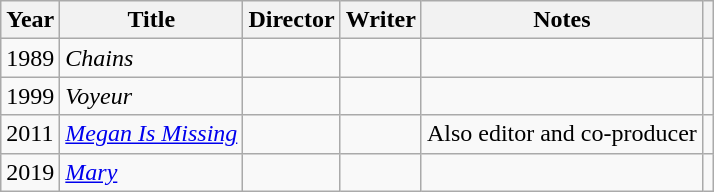<table class="wikitable plainrowheaders">
<tr>
<th>Year</th>
<th>Title</th>
<th>Director</th>
<th>Writer</th>
<th>Notes</th>
<th></th>
</tr>
<tr>
<td>1989</td>
<td><em>Chains</em></td>
<td></td>
<td></td>
<td></td>
<td></td>
</tr>
<tr>
<td>1999</td>
<td><em>Voyeur</em></td>
<td></td>
<td></td>
<td></td>
<td></td>
</tr>
<tr>
<td>2011</td>
<td><em><a href='#'>Megan Is Missing</a></em></td>
<td></td>
<td></td>
<td>Also editor and co-producer</td>
<td></td>
</tr>
<tr>
<td>2019</td>
<td><em><a href='#'>Mary</a></em></td>
<td></td>
<td></td>
<td></td>
<td></td>
</tr>
</table>
